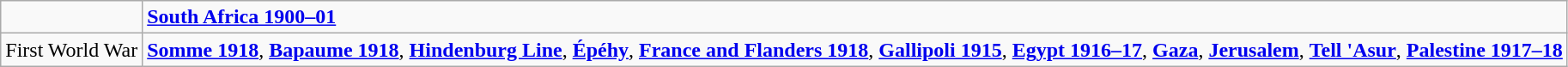<table class="wikitable">
<tr valign=top>
<td></td>
<td><strong><a href='#'>South Africa 1900–01</a></strong></td>
</tr>
<tr valign=top>
<td>First World War</td>
<td><strong><a href='#'>Somme 1918</a></strong>, <strong><a href='#'>Bapaume 1918</a></strong>, <strong><a href='#'>Hindenburg Line</a></strong>, <strong><a href='#'>Épéhy</a></strong>, <strong><a href='#'>France and Flanders 1918</a></strong>, <strong><a href='#'>Gallipoli 1915</a></strong>, <strong><a href='#'>Egypt 1916–17</a></strong>, <strong><a href='#'>Gaza</a></strong>, <strong><a href='#'>Jerusalem</a></strong>, <strong><a href='#'>Tell 'Asur</a></strong>, <strong><a href='#'>Palestine 1917–18</a></strong></td>
</tr>
</table>
